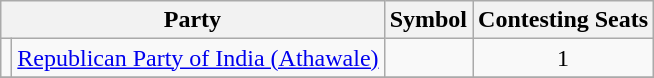<table class="wikitable" style="text-align:center">
<tr>
<th colspan="2">Party</th>
<th>Symbol</th>
<th>Contesting Seats</th>
</tr>
<tr>
<td></td>
<td><a href='#'>Republican Party of India (Athawale)</a></td>
<td></td>
<td>1</td>
</tr>
<tr>
</tr>
</table>
